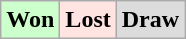<table class="wikitable">
<tr>
<td bgcolor="#ccffcc"><strong>Won</strong></td>
<td bgcolor="FFE4E1"><strong>Lost</strong></td>
<td bgcolor="DCDCDC"><strong>Draw</strong></td>
</tr>
</table>
